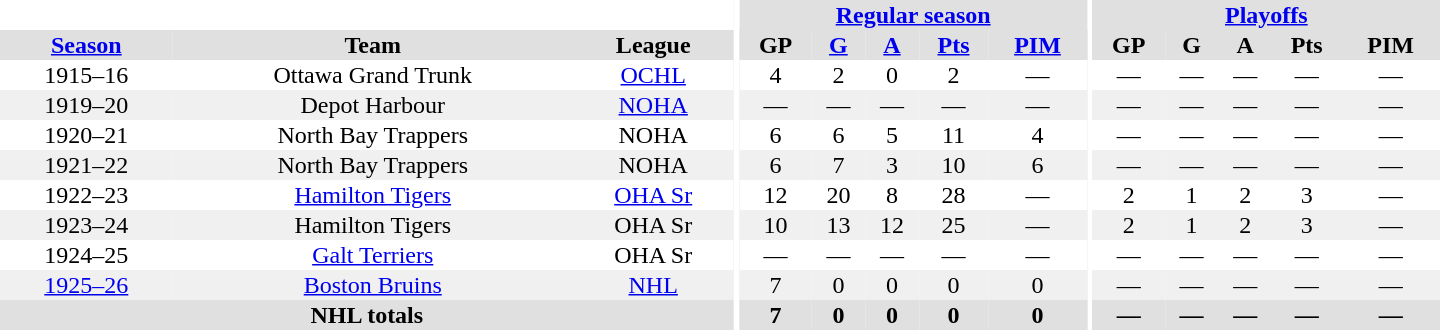<table border="0" cellpadding="1" cellspacing="0" style="text-align:center; width:60em">
<tr bgcolor="#e0e0e0">
<th colspan="3" bgcolor="#ffffff"></th>
<th rowspan="100" bgcolor="#ffffff"></th>
<th colspan="5"><a href='#'>Regular season</a></th>
<th rowspan="100" bgcolor="#ffffff"></th>
<th colspan="5"><a href='#'>Playoffs</a></th>
</tr>
<tr bgcolor="#e0e0e0">
<th><a href='#'>Season</a></th>
<th>Team</th>
<th>League</th>
<th>GP</th>
<th><a href='#'>G</a></th>
<th><a href='#'>A</a></th>
<th><a href='#'>Pts</a></th>
<th><a href='#'>PIM</a></th>
<th>GP</th>
<th>G</th>
<th>A</th>
<th>Pts</th>
<th>PIM</th>
</tr>
<tr>
<td>1915–16</td>
<td>Ottawa Grand Trunk</td>
<td><a href='#'>OCHL</a></td>
<td>4</td>
<td>2</td>
<td>0</td>
<td>2</td>
<td>—</td>
<td>—</td>
<td>—</td>
<td>—</td>
<td>—</td>
<td>—</td>
</tr>
<tr bgcolor="#f0f0f0">
<td>1919–20</td>
<td>Depot Harbour</td>
<td><a href='#'>NOHA</a></td>
<td>—</td>
<td>—</td>
<td>—</td>
<td>—</td>
<td>—</td>
<td>—</td>
<td>—</td>
<td>—</td>
<td>—</td>
<td>—</td>
</tr>
<tr>
<td>1920–21</td>
<td>North Bay Trappers</td>
<td>NOHA</td>
<td>6</td>
<td>6</td>
<td>5</td>
<td>11</td>
<td>4</td>
<td>—</td>
<td>—</td>
<td>—</td>
<td>—</td>
<td>—</td>
</tr>
<tr bgcolor="#f0f0f0">
<td>1921–22</td>
<td>North Bay Trappers</td>
<td>NOHA</td>
<td>6</td>
<td>7</td>
<td>3</td>
<td>10</td>
<td>6</td>
<td>—</td>
<td>—</td>
<td>—</td>
<td>—</td>
<td>—</td>
</tr>
<tr>
<td>1922–23</td>
<td><a href='#'>Hamilton Tigers</a></td>
<td><a href='#'>OHA Sr</a></td>
<td>12</td>
<td>20</td>
<td>8</td>
<td>28</td>
<td>—</td>
<td>2</td>
<td>1</td>
<td>2</td>
<td>3</td>
<td>—</td>
</tr>
<tr bgcolor="#f0f0f0">
<td>1923–24</td>
<td>Hamilton Tigers</td>
<td>OHA Sr</td>
<td>10</td>
<td>13</td>
<td>12</td>
<td>25</td>
<td>—</td>
<td>2</td>
<td>1</td>
<td>2</td>
<td>3</td>
<td>—</td>
</tr>
<tr>
<td>1924–25</td>
<td><a href='#'>Galt Terriers</a></td>
<td>OHA Sr</td>
<td>—</td>
<td>—</td>
<td>—</td>
<td>—</td>
<td>—</td>
<td>—</td>
<td>—</td>
<td>—</td>
<td>—</td>
<td>—</td>
</tr>
<tr bgcolor="#f0f0f0">
<td><a href='#'>1925–26</a></td>
<td><a href='#'>Boston Bruins</a></td>
<td><a href='#'>NHL</a></td>
<td>7</td>
<td>0</td>
<td>0</td>
<td>0</td>
<td>0</td>
<td>—</td>
<td>—</td>
<td>—</td>
<td>—</td>
<td>—</td>
</tr>
<tr bgcolor="#e0e0e0">
<th colspan="3">NHL totals</th>
<th>7</th>
<th>0</th>
<th>0</th>
<th>0</th>
<th>0</th>
<th>—</th>
<th>—</th>
<th>—</th>
<th>—</th>
<th>—</th>
</tr>
</table>
